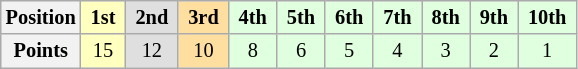<table class="wikitable" style="font-size:85%; text-align:center">
<tr>
<th>Position</th>
<td style="background:#ffffbf;"> <strong>1st</strong> </td>
<td style="background:#dfdfdf;"> <strong>2nd</strong> </td>
<td style="background:#ffdf9f;"> <strong>3rd</strong> </td>
<td style="background:#dfffdf;"> <strong>4th</strong> </td>
<td style="background:#dfffdf;"> <strong>5th</strong> </td>
<td style="background:#dfffdf;"> <strong>6th</strong> </td>
<td style="background:#dfffdf;"> <strong>7th</strong> </td>
<td style="background:#dfffdf;"> <strong>8th</strong> </td>
<td style="background:#dfffdf;"> <strong>9th</strong> </td>
<td style="background:#dfffdf;"> <strong>10th</strong> </td>
</tr>
<tr>
<th>Points</th>
<td style="background:#ffffbf;">15</td>
<td style="background:#dfdfdf;">12</td>
<td style="background:#ffdf9f;">10</td>
<td style="background:#dfffdf;">8</td>
<td style="background:#dfffdf;">6</td>
<td style="background:#dfffdf;">5</td>
<td style="background:#dfffdf;">4</td>
<td style="background:#dfffdf;">3</td>
<td style="background:#dfffdf;">2</td>
<td style="background:#dfffdf;">1</td>
</tr>
</table>
